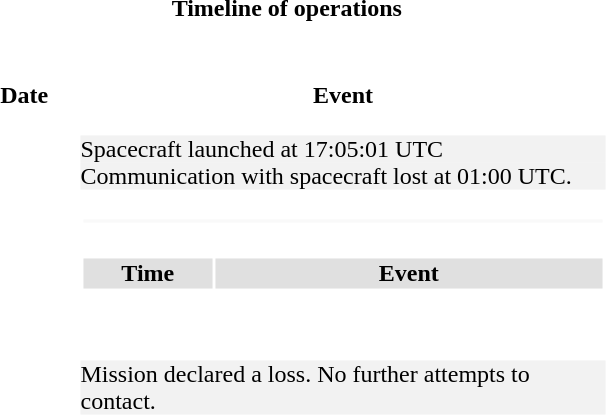<table style="float: right;">
<tr>
<th colspan="2">Timeline of operations</th>
</tr>
<tr>
<td><br><table cellspacing="0" cellpadding="0" align="center" width="100%" style="border:0px solid #e6e6e6">
<tr>
<td colspan="2"><br></td>
</tr>
<tr>
<th scope="col" width="75">Date</th>
<th scope="col" width="350">Event</th>
</tr>
<tr>
<td colspan="2"><br></td>
</tr>
<tr>
<td></td>
<td style="background:#f2f2f2;">Spacecraft launched at 17:05:01 UTC</td>
</tr>
<tr>
<td></td>
<td style="background:#f2f2f2;">Communication with spacecraft lost at 01:00 UTC.</td>
</tr>
<tr>
<td></td>
<td><br><table class="collapsible collapsed" align="center" width="100%">
<tr>
<th colspan="2" style="background-color:#f9f9f9;font-weight:normal;"> </th>
</tr>
<tr>
<td colspan="2"><br></td>
</tr>
<tr style="background-color:#e0e0e0">
<th scope="col" width="75">Time</th>
<th scope="col" width="230">Event </th>
</tr>
<tr>
<td colspan="2"><br></td>
</tr>
<tr>
<td></td>
<td></td>
</tr>
<tr>
<td></td>
<td></td>
</tr>
<tr>
<td></td>
<td></td>
</tr>
<tr>
<td></td>
<td></td>
</tr>
<tr>
<td></td>
<td></td>
</tr>
<tr>
<td></td>
<td></td>
</tr>
</table>
</td>
</tr>
<tr>
<td></td>
<td style="background:#f2f2f2;">Mission declared a loss.  No further attempts to contact.</td>
</tr>
<tr>
<td></td>
<td style="background:#f2f2f2;"></td>
</tr>
</table>
</td>
</tr>
<tr>
<td><br>
</td>
</tr>
</table>
